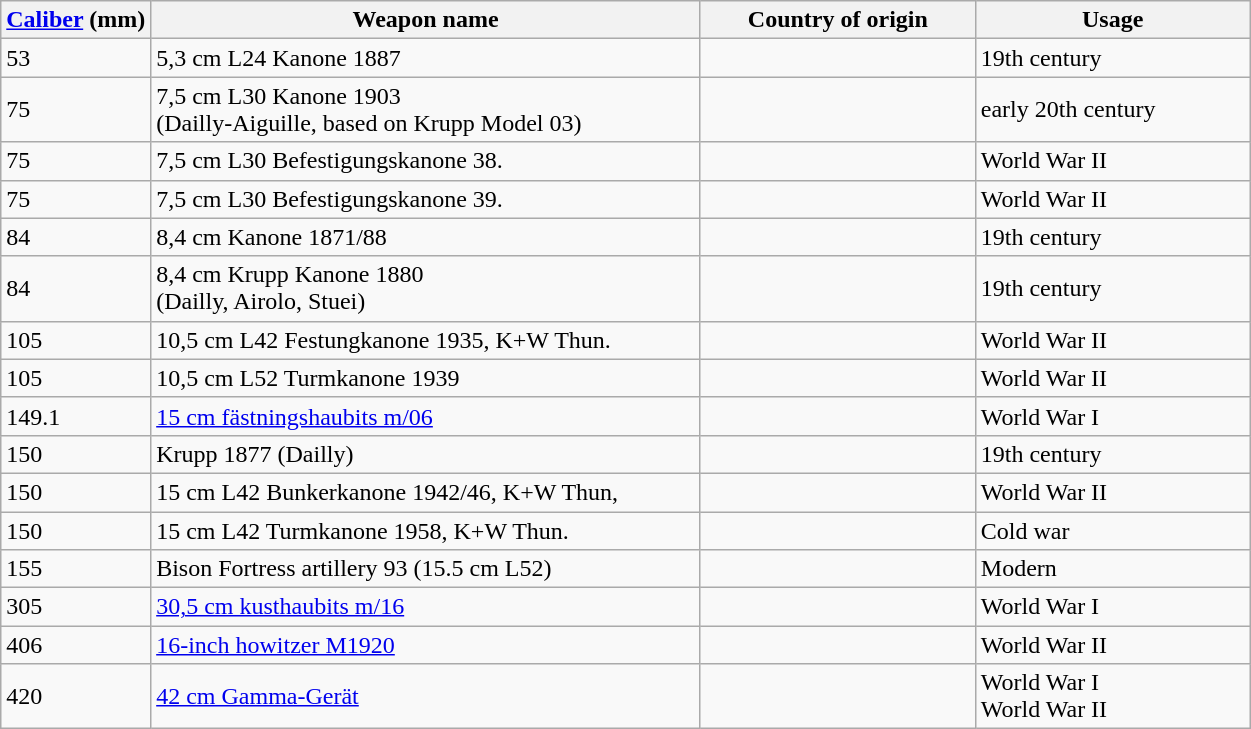<table class="wikitable sortable" style="font-size:100%;">
<tr>
<th width="12%"><a href='#'>Caliber</a> (mm)</th>
<th width="44%">Weapon name</th>
<th width="22%">Country of origin</th>
<th width="22%">Usage</th>
</tr>
<tr>
<td>53</td>
<td>5,3 <abbr>cm</abbr> L24 Kanone 1887</td>
<td></td>
<td>19th century</td>
</tr>
<tr>
<td>75</td>
<td>7,5 <abbr>cm L30</abbr> Kanone 1903<br>(Dailly-Aiguille, based on Krupp Model 03)</td>
<td></td>
<td>early 20th century</td>
</tr>
<tr>
<td>75</td>
<td>7,5 <abbr>cm</abbr> L30 Befestigungskanone 38.</td>
<td></td>
<td>World War II</td>
</tr>
<tr>
<td>75</td>
<td>7,5 <abbr>cm</abbr> L30 Befestigungskanone 39.</td>
<td></td>
<td>World War II</td>
</tr>
<tr>
<td>84</td>
<td>8,4 <abbr>cm</abbr> Kanone 1871/88</td>
<td></td>
<td>19th century</td>
</tr>
<tr>
<td>84</td>
<td>8,4 cm Krupp Kanone 1880<br>(Dailly, Airolo, Stuei)</td>
<td></td>
<td>19th century</td>
</tr>
<tr>
<td>105</td>
<td>10,5 <abbr>cm L42</abbr> Festungkanone 1935, K+W Thun.</td>
<td></td>
<td>World War II</td>
</tr>
<tr>
<td>105</td>
<td>10,5 <abbr>cm</abbr> L52 Turmkanone 1939</td>
<td></td>
<td>World War II</td>
</tr>
<tr>
<td>149.1</td>
<td><a href='#'>15 cm fästningshaubits m/06</a></td>
<td></td>
<td>World War I</td>
</tr>
<tr>
<td>150</td>
<td>Krupp 1877 (Dailly) </td>
<td></td>
<td>19th century</td>
</tr>
<tr>
<td>150</td>
<td>15 <abbr>cm L42</abbr> Bunkerkanone 1942/46, K+W Thun,</td>
<td></td>
<td>World War II</td>
</tr>
<tr>
<td>150</td>
<td>15 <abbr>cm L42</abbr> Turmkanone 1958, K+W Thun.</td>
<td></td>
<td>Cold war</td>
</tr>
<tr>
<td>155</td>
<td>Bison Fortress artillery 93 (15.5 cm L52)</td>
<td></td>
<td>Modern</td>
</tr>
<tr>
<td>305</td>
<td><a href='#'>30,5 cm kusthaubits m/16</a></td>
<td></td>
<td>World War I</td>
</tr>
<tr>
<td>406</td>
<td><a href='#'>16-inch howitzer M1920</a></td>
<td></td>
<td>World War II</td>
</tr>
<tr>
<td>420</td>
<td><a href='#'>42 cm Gamma-Gerät</a></td>
<td></td>
<td>World War I<br>World War II</td>
</tr>
</table>
